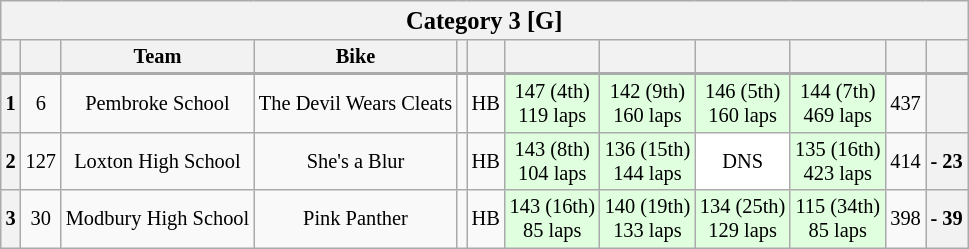<table class="wikitable collapsible collapsed" style="font-size: 85%; text-align:center">
<tr>
<th colspan="12" width="500"><big>Category 3 [G]</big></th>
</tr>
<tr>
<th valign="middle"></th>
<th valign="middle" "width="4"></th>
<th valign="middle">Team</th>
<th valign="middle">Bike</th>
<th valign="middle"></th>
<th valign="middle"></th>
<th><a href='#'></a><br></th>
<th><a href='#'></a><br></th>
<th><a href='#'></a><br></th>
<th><a href='#'></a><br></th>
<th valign="middle"></th>
<th valign="middle"></th>
</tr>
<tr>
</tr>
<tr style="border-top:2px solid #aaaaaa">
<th>1</th>
<td>6</td>
<td>Pembroke School</td>
<td>The Devil Wears Cleats</td>
<td></td>
<td>HB</td>
<td bgcolor="#dfffdf">147 (4th) <br> 119 laps</td>
<td bgcolor="#dfffdf">142 (9th) <br> 160 laps</td>
<td bgcolor="#dfffdf">146 (5th) <br> 160 laps</td>
<td bgcolor="#dfffdf">144 (7th) <br> 469 laps</td>
<td>437</td>
<th></th>
</tr>
<tr>
<th>2</th>
<td>127</td>
<td>Loxton High School</td>
<td>She's a Blur</td>
<td></td>
<td>HB</td>
<td bgcolor="#dfffdf">143 (8th) <br> 104 laps</td>
<td bgcolor="#dfffdf">136 (15th) <br> 144 laps</td>
<td bgcolor="#FFFFFF">DNS</td>
<td bgcolor="#dfffdf">135 (16th) <br> 423 laps</td>
<td>414</td>
<th>- 23</th>
</tr>
<tr>
<th>3</th>
<td>30</td>
<td>Modbury High School</td>
<td>Pink Panther</td>
<td></td>
<td>HB</td>
<td bgcolor="#dfffdf">143 (16th) <br> 85 laps</td>
<td bgcolor="#dfffdf">140 (19th) <br> 133 laps</td>
<td bgcolor="#dfffdf">134 (25th) <br> 129 laps</td>
<td bgcolor="#dfffdf">115 (34th) <br> 85 laps</td>
<td>398</td>
<th>- 39</th>
</tr>
</table>
